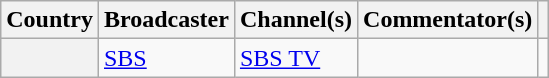<table class="wikitable plainrowheaders">
<tr>
<th scope="col">Country</th>
<th scope="col">Broadcaster</th>
<th scope="col">Channel(s)</th>
<th scope="col">Commentator(s)</th>
<th scope="col"></th>
</tr>
<tr>
<th scope="row"></th>
<td><a href='#'>SBS</a></td>
<td><a href='#'>SBS TV</a></td>
<td></td>
<td style="text-align:center"></td>
</tr>
</table>
